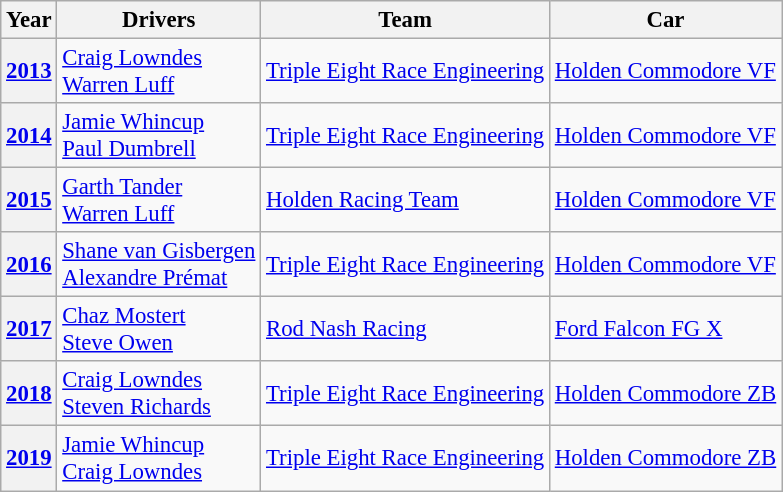<table class="wikitable" style="font-size: 95%;">
<tr>
<th>Year</th>
<th>Drivers</th>
<th>Team</th>
<th>Car</th>
</tr>
<tr>
<th><a href='#'>2013</a></th>
<td> <a href='#'>Craig Lowndes</a><br> <a href='#'>Warren Luff</a></td>
<td><a href='#'>Triple Eight Race Engineering</a></td>
<td><a href='#'>Holden Commodore VF</a></td>
</tr>
<tr>
<th><a href='#'>2014</a></th>
<td> <a href='#'>Jamie Whincup</a><br> <a href='#'>Paul Dumbrell</a></td>
<td><a href='#'>Triple Eight Race Engineering</a></td>
<td><a href='#'>Holden Commodore VF</a></td>
</tr>
<tr>
<th><a href='#'>2015</a></th>
<td> <a href='#'>Garth Tander</a><br> <a href='#'>Warren Luff</a></td>
<td><a href='#'>Holden Racing Team</a></td>
<td><a href='#'>Holden Commodore VF</a></td>
</tr>
<tr>
<th><a href='#'>2016</a></th>
<td> <a href='#'>Shane van Gisbergen</a><br> <a href='#'>Alexandre Prémat</a></td>
<td><a href='#'>Triple Eight Race Engineering</a></td>
<td><a href='#'>Holden Commodore VF</a></td>
</tr>
<tr>
<th><a href='#'>2017</a></th>
<td> <a href='#'>Chaz Mostert</a><br> <a href='#'>Steve Owen</a></td>
<td><a href='#'>Rod Nash Racing</a></td>
<td><a href='#'>Ford Falcon FG X</a></td>
</tr>
<tr>
<th><a href='#'>2018</a></th>
<td> <a href='#'>Craig Lowndes</a><br> <a href='#'>Steven Richards</a></td>
<td><a href='#'>Triple Eight Race Engineering</a></td>
<td><a href='#'>Holden Commodore ZB</a></td>
</tr>
<tr>
<th><a href='#'>2019</a></th>
<td> <a href='#'>Jamie Whincup</a><br> <a href='#'>Craig Lowndes</a></td>
<td><a href='#'>Triple Eight Race Engineering</a></td>
<td><a href='#'>Holden Commodore ZB</a></td>
</tr>
</table>
